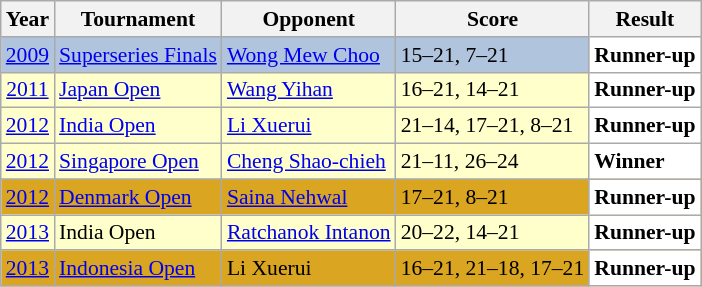<table class="sortable wikitable" style="font-size: 90%;">
<tr>
<th>Year</th>
<th>Tournament</th>
<th>Opponent</th>
<th>Score</th>
<th>Result</th>
</tr>
<tr style="background:#B0C4DE">
<td align="center"><a href='#'>2009</a></td>
<td align="left"><a href='#'>Superseries Finals</a></td>
<td align="left"> <a href='#'>Wong Mew Choo</a></td>
<td align="left">15–21, 7–21</td>
<td style="text-align: left; background:white"> <strong>Runner-up</strong></td>
</tr>
<tr style="background:#FFFFCC">
<td align="center"><a href='#'>2011</a></td>
<td align="left"><a href='#'>Japan Open</a></td>
<td align="left"> <a href='#'>Wang Yihan</a></td>
<td align="left">16–21, 14–21</td>
<td style="text-align: left; background:white"> <strong>Runner-up</strong></td>
</tr>
<tr style="background:#FFFFCC">
<td align="center"><a href='#'>2012</a></td>
<td align="left"><a href='#'>India Open</a></td>
<td align="left"> <a href='#'>Li Xuerui</a></td>
<td align="left">21–14, 17–21, 8–21</td>
<td style="text-align: left; background:white"> <strong>Runner-up</strong></td>
</tr>
<tr style="background:#FFFFCC">
<td align="center"><a href='#'>2012</a></td>
<td align="left"><a href='#'>Singapore Open</a></td>
<td align="left"> <a href='#'>Cheng Shao-chieh</a></td>
<td align="left">21–11, 26–24</td>
<td style="text-align: left; background:white"> <strong>Winner</strong></td>
</tr>
<tr style="background:#DAA520">
<td align="center"><a href='#'>2012</a></td>
<td align="left"><a href='#'>Denmark Open</a></td>
<td align="left"> <a href='#'>Saina Nehwal</a></td>
<td align="left">17–21, 8–21</td>
<td style="text-align: left; background:white"> <strong>Runner-up</strong></td>
</tr>
<tr style="background:#FFFFCC">
<td align="center"><a href='#'>2013</a></td>
<td align="left">India Open</td>
<td align="left"> <a href='#'>Ratchanok Intanon</a></td>
<td align="left">20–22, 14–21</td>
<td style="text-align: left; background:white"> <strong>Runner-up</strong></td>
</tr>
<tr style="background:#DAA520">
<td align="center"><a href='#'>2013</a></td>
<td align="left"><a href='#'>Indonesia Open</a></td>
<td align="left"> Li Xuerui</td>
<td align="left">16–21, 21–18, 17–21</td>
<td style="text-align: left; background:white"> <strong>Runner-up</strong></td>
</tr>
</table>
